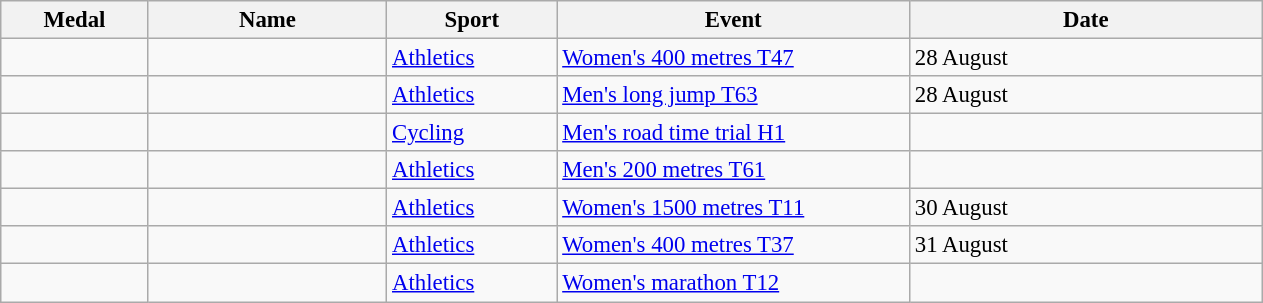<table class="wikitable sortable" style="font-size:95%">
<tr>
<th style="width:6em">Medal</th>
<th style="width:10em">Name</th>
<th style="width:7em">Sport</th>
<th style="width:15em">Event</th>
<th style="width:15em">Date</th>
</tr>
<tr>
<td></td>
<td></td>
<td><a href='#'>Athletics</a></td>
<td><a href='#'>Women's 400 metres T47</a></td>
<td>28 August</td>
</tr>
<tr>
<td></td>
<td></td>
<td><a href='#'>Athletics</a></td>
<td><a href='#'>Men's long jump T63</a></td>
<td>28 August</td>
</tr>
<tr>
<td></td>
<td></td>
<td><a href='#'>Cycling</a></td>
<td><a href='#'>Men's road time trial H1</a></td>
<td></td>
</tr>
<tr>
<td></td>
<td></td>
<td><a href='#'>Athletics</a></td>
<td><a href='#'>Men's 200 metres T61</a></td>
<td></td>
</tr>
<tr>
<td></td>
<td></td>
<td><a href='#'>Athletics</a></td>
<td><a href='#'>Women's 1500 metres T11</a></td>
<td>30 August</td>
</tr>
<tr>
<td></td>
<td></td>
<td><a href='#'>Athletics</a></td>
<td><a href='#'>Women's 400 metres T37</a></td>
<td>31 August</td>
</tr>
<tr>
<td></td>
<td></td>
<td><a href='#'>Athletics</a></td>
<td><a href='#'>Women's marathon T12</a></td>
<td></td>
</tr>
</table>
